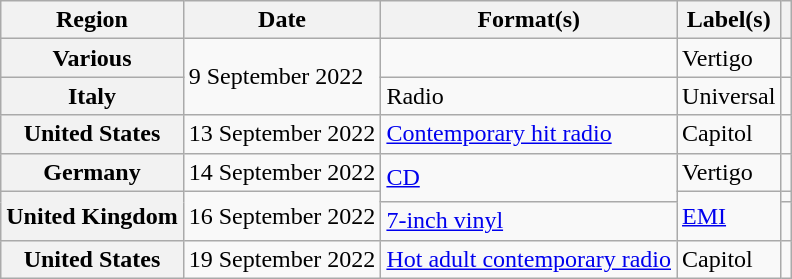<table class="wikitable plainrowheaders">
<tr>
<th scope="col">Region</th>
<th scope="col">Date</th>
<th scope="col">Format(s)</th>
<th scope="col">Label(s)</th>
<th scope="col"></th>
</tr>
<tr>
<th scope="row">Various</th>
<td rowspan="2">9 September 2022</td>
<td></td>
<td>Vertigo</td>
</tr>
<tr>
<th scope="row">Italy</th>
<td>Radio</td>
<td>Universal</td>
<td style="text-align:center;"></td>
</tr>
<tr>
<th scope="row">United States</th>
<td>13 September 2022</td>
<td><a href='#'>Contemporary hit radio</a></td>
<td>Capitol</td>
<td style="text-align:center;"></td>
</tr>
<tr>
<th scope="row">Germany</th>
<td>14 September 2022</td>
<td rowspan="2"><a href='#'>CD</a></td>
<td>Vertigo</td>
<td style="text-align:center;"></td>
</tr>
<tr>
<th scope="row" rowspan="2">United Kingdom</th>
<td rowspan="2">16 September 2022</td>
<td rowspan="2"><a href='#'>EMI</a></td>
<td style="text-align:center;"></td>
</tr>
<tr>
<td><a href='#'>7-inch vinyl</a></td>
<td style="text-align:center;"></td>
</tr>
<tr>
<th scope="row">United States</th>
<td>19 September 2022</td>
<td><a href='#'>Hot adult contemporary radio</a></td>
<td>Capitol</td>
<td style="text-align:center;"></td>
</tr>
</table>
